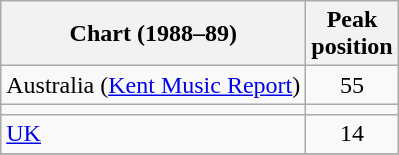<table class="wikitable">
<tr>
<th>Chart (1988–89)</th>
<th>Peak<br>position</th>
</tr>
<tr>
<td>Australia (<a href='#'>Kent Music Report</a>)</td>
<td style="text-align:center;">55</td>
</tr>
<tr>
<td></td>
</tr>
<tr>
<td><a href='#'>UK</a></td>
<td style="text-align:center;">14</td>
</tr>
<tr>
</tr>
</table>
